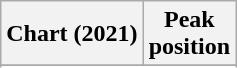<table class="wikitable plainrowheaders sortable" style="text-align:center">
<tr>
<th scope="col">Chart (2021)</th>
<th scope="col">Peak<br>position</th>
</tr>
<tr>
</tr>
<tr>
</tr>
<tr>
</tr>
</table>
